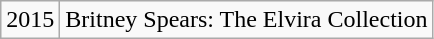<table class="wikitable sortable">
<tr>
<td>2015</td>
<td>Britney Spears: The Elvira Collection</td>
</tr>
</table>
